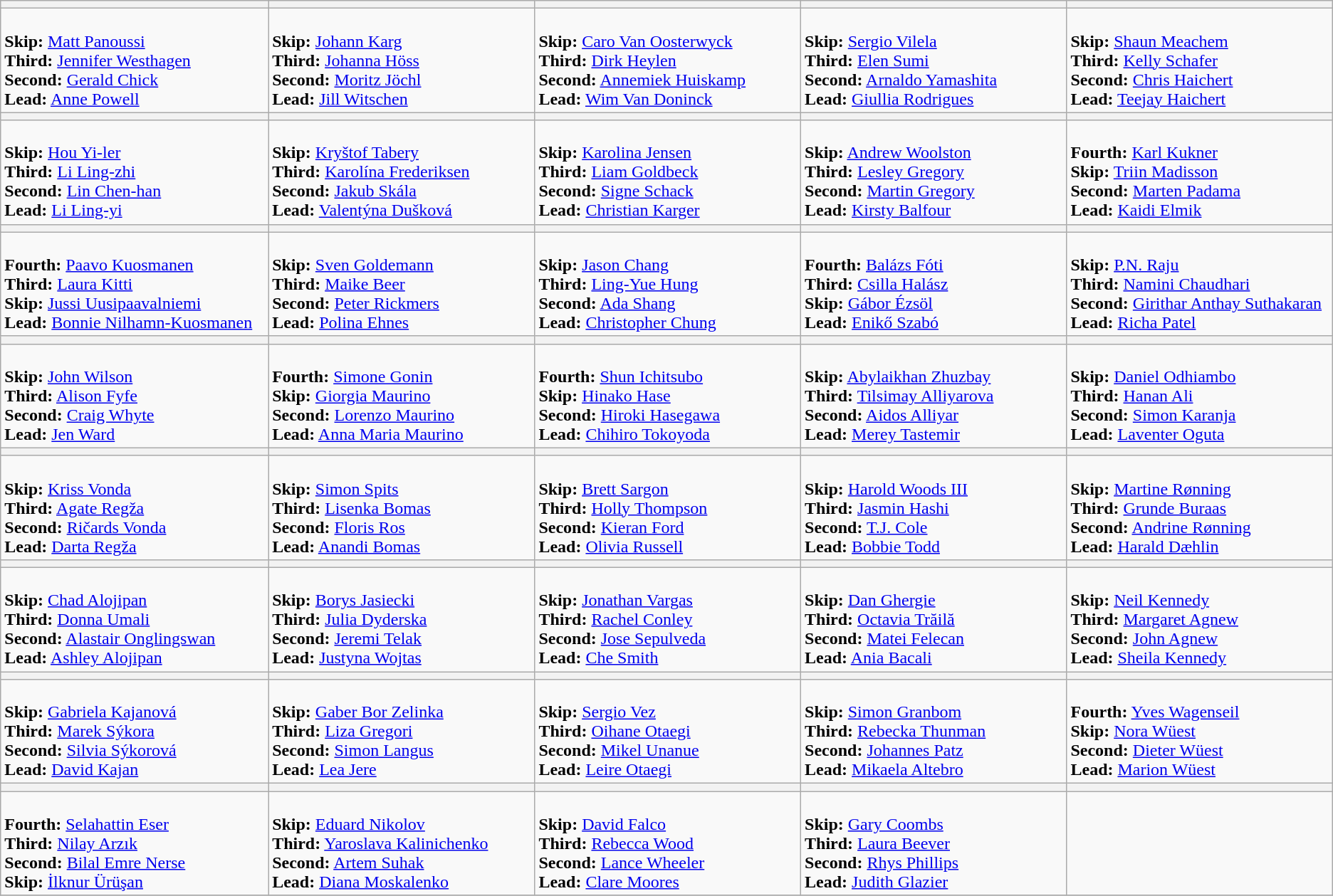<table class="wikitable">
<tr>
<th width=250></th>
<th width=250></th>
<th width=250></th>
<th width=250></th>
<th width=250></th>
</tr>
<tr>
<td><br><strong>Skip:</strong> <a href='#'>Matt Panoussi</a><br>
<strong>Third:</strong> <a href='#'>Jennifer Westhagen</a><br>
<strong>Second:</strong> <a href='#'>Gerald Chick</a><br>
<strong>Lead:</strong> <a href='#'>Anne Powell</a></td>
<td><br><strong>Skip:</strong> <a href='#'>Johann Karg</a><br>
<strong>Third:</strong> <a href='#'>Johanna Höss</a><br>
<strong>Second:</strong> <a href='#'>Moritz Jöchl</a><br>
<strong>Lead:</strong> <a href='#'>Jill Witschen</a></td>
<td><br><strong>Skip:</strong> <a href='#'>Caro Van Oosterwyck</a><br>
<strong>Third:</strong> <a href='#'>Dirk Heylen</a><br>
<strong>Second:</strong> <a href='#'>Annemiek Huiskamp</a><br>
<strong>Lead:</strong> <a href='#'>Wim Van Doninck</a></td>
<td><br><strong>Skip:</strong> <a href='#'>Sergio Vilela</a><br>
<strong>Third:</strong> <a href='#'>Elen Sumi</a><br>
<strong>Second:</strong> <a href='#'>Arnaldo Yamashita</a><br>
<strong>Lead:</strong> <a href='#'>Giullia Rodrigues</a></td>
<td><br><strong>Skip:</strong> <a href='#'>Shaun Meachem</a><br>
<strong>Third:</strong> <a href='#'>Kelly Schafer</a><br>
<strong>Second:</strong> <a href='#'>Chris Haichert</a><br>
<strong>Lead:</strong> <a href='#'>Teejay Haichert</a></td>
</tr>
<tr>
<th width=250></th>
<th width=250></th>
<th width=250></th>
<th width=250></th>
<th width=250></th>
</tr>
<tr>
<td><br><strong>Skip:</strong> <a href='#'>Hou Yi-ler</a><br>
<strong>Third:</strong> <a href='#'>Li Ling-zhi</a><br>
<strong>Second:</strong> <a href='#'>Lin Chen-han</a><br>
<strong>Lead:</strong> <a href='#'>Li Ling-yi</a></td>
<td><br><strong>Skip:</strong> <a href='#'>Kryštof Tabery</a><br>
<strong>Third:</strong> <a href='#'>Karolína Frederiksen</a><br>
<strong>Second:</strong> <a href='#'>Jakub Skála</a><br>
<strong>Lead:</strong> <a href='#'>Valentýna Dušková</a></td>
<td><br><strong>Skip:</strong> <a href='#'>Karolina Jensen</a><br>
<strong>Third:</strong> <a href='#'>Liam Goldbeck</a><br>
<strong>Second:</strong> <a href='#'>Signe Schack</a><br>
<strong>Lead:</strong> <a href='#'>Christian Karger</a></td>
<td><br><strong>Skip:</strong> <a href='#'>Andrew Woolston</a><br>
<strong>Third:</strong> <a href='#'>Lesley Gregory</a><br>
<strong>Second:</strong> <a href='#'>Martin Gregory</a><br>
<strong>Lead:</strong> <a href='#'>Kirsty Balfour</a></td>
<td><br><strong>Fourth:</strong> <a href='#'>Karl Kukner</a><br>
<strong>Skip:</strong> <a href='#'>Triin Madisson</a><br>
<strong>Second:</strong> <a href='#'>Marten Padama</a><br>
<strong>Lead:</strong> <a href='#'>Kaidi Elmik</a></td>
</tr>
<tr>
<th width=250></th>
<th width=250></th>
<th width=250></th>
<th width=250></th>
<th width=250></th>
</tr>
<tr>
<td><br><strong>Fourth:</strong> <a href='#'>Paavo Kuosmanen</a><br>
<strong>Third:</strong> <a href='#'>Laura Kitti</a><br>
<strong>Skip:</strong> <a href='#'>Jussi Uusipaavalniemi</a><br>
<strong>Lead:</strong> <a href='#'>Bonnie Nilhamn-Kuosmanen</a></td>
<td><br><strong>Skip:</strong> <a href='#'>Sven Goldemann</a><br>
<strong>Third:</strong> <a href='#'>Maike Beer</a><br>
<strong>Second:</strong> <a href='#'>Peter Rickmers</a><br>
<strong>Lead:</strong> <a href='#'>Polina Ehnes</a></td>
<td><br><strong>Skip:</strong> <a href='#'>Jason Chang</a><br>
<strong>Third:</strong> <a href='#'>Ling-Yue Hung</a><br>
<strong>Second:</strong> <a href='#'>Ada Shang</a><br>
<strong>Lead:</strong> <a href='#'>Christopher Chung</a></td>
<td><br><strong>Fourth:</strong> <a href='#'>Balázs Fóti</a><br>
<strong>Third:</strong> <a href='#'>Csilla Halász</a><br>
<strong>Skip:</strong> <a href='#'>Gábor Ézsöl</a><br>
<strong>Lead:</strong> <a href='#'>Enikő Szabó</a></td>
<td><br><strong>Skip:</strong> <a href='#'>P.N. Raju</a><br>
<strong>Third:</strong> <a href='#'>Namini Chaudhari</a><br>
<strong>Second:</strong> <a href='#'>Girithar Anthay Suthakaran</a><br>
<strong>Lead:</strong> <a href='#'>Richa Patel</a></td>
</tr>
<tr>
<th width=250></th>
<th width=250></th>
<th width=250></th>
<th width=250></th>
<th width=250></th>
</tr>
<tr>
<td><br><strong>Skip:</strong> <a href='#'>John Wilson</a><br>
<strong>Third:</strong> <a href='#'>Alison Fyfe</a><br>
<strong>Second:</strong> <a href='#'>Craig Whyte</a><br>
<strong>Lead:</strong> <a href='#'>Jen Ward</a></td>
<td><br><strong>Fourth:</strong> <a href='#'>Simone Gonin</a><br>
<strong>Skip:</strong> <a href='#'>Giorgia Maurino</a><br>
<strong>Second:</strong> <a href='#'>Lorenzo Maurino</a><br>
<strong>Lead:</strong> <a href='#'>Anna Maria Maurino</a></td>
<td><br><strong>Fourth:</strong> <a href='#'>Shun Ichitsubo</a><br>
<strong>Skip:</strong> <a href='#'>Hinako Hase</a><br>
<strong>Second:</strong> <a href='#'>Hiroki Hasegawa</a><br>
<strong>Lead:</strong> <a href='#'>Chihiro Tokoyoda</a></td>
<td><br><strong>Skip:</strong> <a href='#'>Abylaikhan Zhuzbay</a><br>
<strong>Third:</strong> <a href='#'>Tilsimay Alliyarova</a><br>
<strong>Second:</strong> <a href='#'>Aidos Alliyar</a><br>
<strong>Lead:</strong> <a href='#'>Merey Tastemir</a></td>
<td><br><strong>Skip:</strong> <a href='#'>Daniel Odhiambo</a><br>
<strong>Third:</strong> <a href='#'>Hanan Ali</a><br>
<strong>Second:</strong> <a href='#'>Simon Karanja</a><br>
<strong>Lead:</strong> <a href='#'>Laventer Oguta</a></td>
</tr>
<tr>
<th width=250></th>
<th width=250></th>
<th width=250></th>
<th width=250></th>
<th width=250></th>
</tr>
<tr>
<td><br><strong>Skip:</strong> <a href='#'>Kriss Vonda</a><br>
<strong>Third:</strong> <a href='#'>Agate Regža</a><br>
<strong>Second:</strong> <a href='#'>Ričards Vonda</a><br>
<strong>Lead:</strong> <a href='#'>Darta Regža</a></td>
<td><br><strong>Skip:</strong> <a href='#'>Simon Spits</a><br>
<strong>Third:</strong> <a href='#'>Lisenka Bomas</a><br>
<strong>Second:</strong> <a href='#'>Floris Ros</a><br>
<strong>Lead:</strong> <a href='#'>Anandi Bomas</a></td>
<td><br><strong>Skip:</strong> <a href='#'>Brett Sargon</a><br>
<strong>Third:</strong> <a href='#'>Holly Thompson</a><br>
<strong>Second:</strong> <a href='#'>Kieran Ford</a><br>
<strong>Lead:</strong> <a href='#'>Olivia Russell</a></td>
<td><br><strong>Skip:</strong> <a href='#'>Harold Woods III</a><br>
<strong>Third:</strong> <a href='#'>Jasmin Hashi</a><br>
<strong>Second:</strong> <a href='#'>T.J. Cole</a><br>
<strong>Lead:</strong> <a href='#'>Bobbie Todd</a></td>
<td><br><strong>Skip:</strong> <a href='#'>Martine Rønning</a><br>
<strong>Third:</strong> <a href='#'>Grunde Buraas</a><br>
<strong>Second:</strong> <a href='#'>Andrine Rønning</a><br>
<strong>Lead:</strong> <a href='#'>Harald Dæhlin</a></td>
</tr>
<tr>
<th width=250></th>
<th width=250></th>
<th width=250></th>
<th width=250></th>
<th width=250></th>
</tr>
<tr>
<td><br><strong>Skip:</strong> <a href='#'>Chad Alojipan</a><br>
<strong>Third:</strong> <a href='#'>Donna Umali</a><br>
<strong>Second:</strong> <a href='#'>Alastair Onglingswan</a><br>
<strong>Lead:</strong> <a href='#'>Ashley Alojipan</a></td>
<td><br><strong>Skip:</strong> <a href='#'>Borys Jasiecki</a><br>
<strong>Third:</strong> <a href='#'>Julia Dyderska</a><br>
<strong>Second:</strong> <a href='#'>Jeremi Telak</a><br>
<strong>Lead:</strong> <a href='#'>Justyna Wojtas</a></td>
<td><br><strong>Skip:</strong> <a href='#'>Jonathan Vargas</a><br>
<strong>Third:</strong> <a href='#'>Rachel Conley</a><br>
<strong>Second:</strong> <a href='#'>Jose Sepulveda</a><br>
<strong>Lead:</strong> <a href='#'>Che Smith</a></td>
<td><br><strong>Skip:</strong> <a href='#'>Dan Ghergie</a><br>
<strong>Third:</strong> <a href='#'>Octavia Trăilă</a><br>
<strong>Second:</strong> <a href='#'>Matei Felecan</a><br>
<strong>Lead:</strong> <a href='#'>Ania Bacali</a></td>
<td><br><strong>Skip:</strong> <a href='#'>Neil Kennedy</a><br>
<strong>Third:</strong> <a href='#'>Margaret Agnew</a><br>
<strong>Second:</strong> <a href='#'>John Agnew</a><br>
<strong>Lead:</strong> <a href='#'>Sheila Kennedy</a></td>
</tr>
<tr>
<th width=250></th>
<th width=250></th>
<th width=250></th>
<th width=250></th>
<th width=250></th>
</tr>
<tr>
<td><br><strong>Skip:</strong> <a href='#'>Gabriela Kajanová</a><br>
<strong>Third:</strong> <a href='#'>Marek Sýkora</a><br>
<strong>Second:</strong> <a href='#'>Silvia Sýkorová</a><br>
<strong>Lead:</strong> <a href='#'>David Kajan</a></td>
<td><br><strong>Skip:</strong> <a href='#'>Gaber Bor Zelinka</a><br>
<strong>Third:</strong> <a href='#'>Liza Gregori</a><br>
<strong>Second:</strong> <a href='#'>Simon Langus</a><br>
<strong>Lead:</strong> <a href='#'>Lea Jere</a></td>
<td><br><strong>Skip:</strong> <a href='#'>Sergio Vez</a><br>
<strong>Third:</strong> <a href='#'>Oihane Otaegi</a><br>
<strong>Second:</strong> <a href='#'>Mikel Unanue</a><br>
<strong>Lead:</strong> <a href='#'>Leire Otaegi</a></td>
<td><br><strong>Skip:</strong> <a href='#'>Simon Granbom</a><br>
<strong>Third:</strong> <a href='#'>Rebecka Thunman</a><br>
<strong>Second:</strong> <a href='#'>Johannes Patz</a><br>
<strong>Lead:</strong> <a href='#'>Mikaela Altebro</a></td>
<td><br><strong>Fourth:</strong> <a href='#'>Yves Wagenseil</a><br>
<strong>Skip:</strong> <a href='#'>Nora Wüest</a><br>
<strong>Second:</strong> <a href='#'>Dieter Wüest</a><br>
<strong>Lead:</strong> <a href='#'>Marion Wüest</a></td>
</tr>
<tr>
<th width=250></th>
<th width=250></th>
<th width=250></th>
<th width=250></th>
<th width=250></th>
</tr>
<tr>
<td><br><strong>Fourth:</strong> <a href='#'>Selahattin Eser</a><br>
<strong>Third:</strong> <a href='#'>Nilay Arzık</a><br>
<strong>Second:</strong> <a href='#'>Bilal Emre Nerse</a><br>
<strong>Skip:</strong> <a href='#'>İlknur Ürüşan</a></td>
<td><br><strong>Skip:</strong> <a href='#'>Eduard Nikolov</a><br>
<strong>Third:</strong> <a href='#'>Yaroslava Kalinichenko</a><br>
<strong>Second:</strong> <a href='#'>Artem Suhak</a><br>
<strong>Lead:</strong> <a href='#'>Diana Moskalenko</a></td>
<td><br><strong>Skip:</strong> <a href='#'>David Falco</a><br>
<strong>Third:</strong> <a href='#'>Rebecca Wood</a><br>
<strong>Second:</strong> <a href='#'>Lance Wheeler</a><br>
<strong>Lead:</strong> <a href='#'>Clare Moores</a></td>
<td><br><strong>Skip:</strong> <a href='#'>Gary Coombs</a><br>
<strong>Third:</strong> <a href='#'>Laura Beever</a><br>
<strong>Second:</strong> <a href='#'>Rhys Phillips</a><br>
<strong>Lead:</strong> <a href='#'>Judith Glazier</a></td>
<td></td>
</tr>
<tr>
</tr>
</table>
